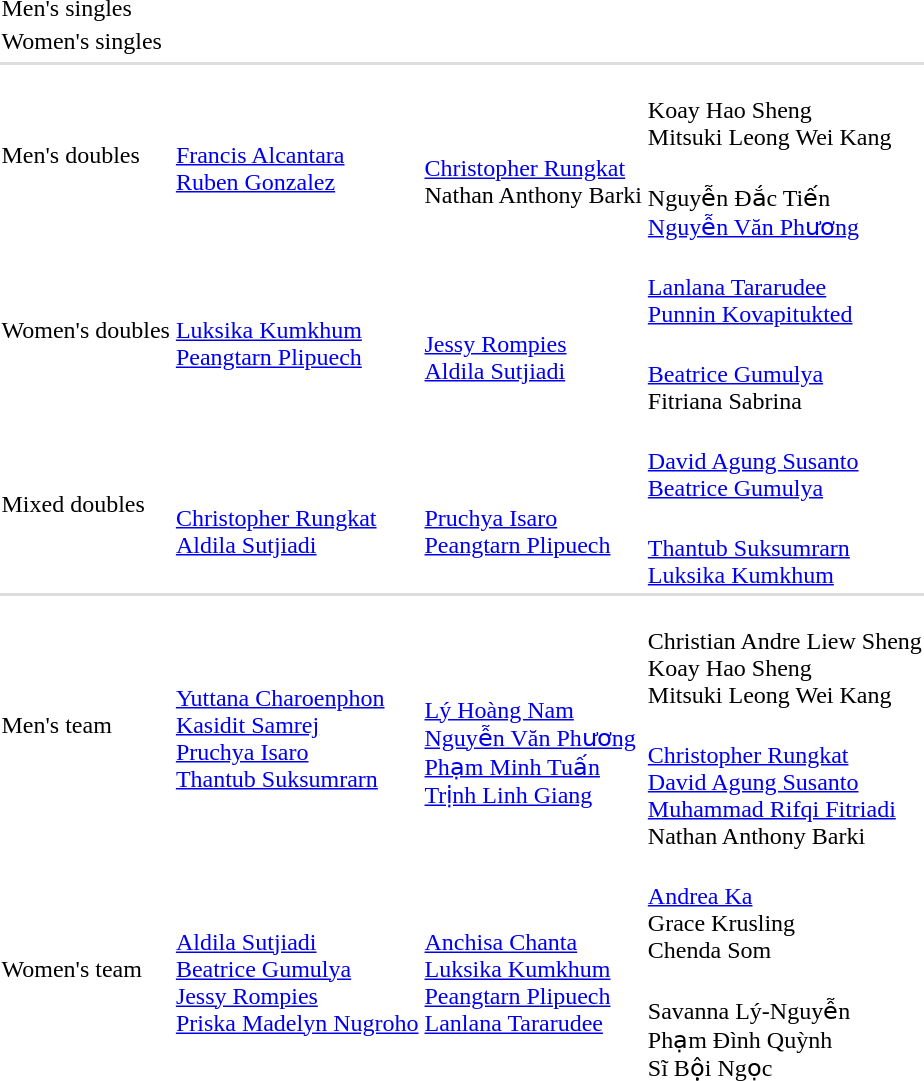<table>
<tr>
<td rowspan=2>Men's singles</td>
<td rowspan=2></td>
<td rowspan=2></td>
<td></td>
</tr>
<tr>
<td></td>
</tr>
<tr>
<td rowspan=2>Women's singles</td>
<td rowspan=2></td>
<td rowspan=2></td>
<td></td>
</tr>
<tr>
<td></td>
</tr>
<tr>
</tr>
<tr bgcolor=#dddddd>
<td colspan=4></td>
</tr>
<tr>
<td rowspan=2>Men's doubles</td>
<td rowspan=2><br><a href='#'>Francis Alcantara</a><br><a href='#'>Ruben Gonzalez</a></td>
<td rowspan=2><br><br><a href='#'>Christopher Rungkat</a><br>Nathan Anthony Barki</td>
<td><br>Koay Hao Sheng<br>Mitsuki Leong Wei Kang</td>
</tr>
<tr>
<td><br>Nguyễn Đắc Tiến<br><a href='#'>Nguyễn Văn Phương</a></td>
</tr>
<tr>
<td rowspan=2>Women's doubles</td>
<td rowspan=2><br><a href='#'>Luksika Kumkhum</a><br><a href='#'>Peangtarn Plipuech</a></td>
<td rowspan=2><br><br><a href='#'>Jessy Rompies</a><br><a href='#'>Aldila Sutjiadi</a></td>
<td><br><a href='#'>Lanlana Tararudee</a><br><a href='#'>Punnin Kovapitukted</a></td>
</tr>
<tr>
<td><br><a href='#'>Beatrice Gumulya</a><br>Fitriana Sabrina</td>
</tr>
<tr>
<td rowspan=2>Mixed doubles</td>
<td rowspan=2><br><br><a href='#'>Christopher Rungkat</a><br><a href='#'>Aldila Sutjiadi</a></td>
<td rowspan=2><br><br><a href='#'>Pruchya Isaro</a><br><a href='#'>Peangtarn Plipuech</a></td>
<td><br><a href='#'>David Agung Susanto</a><br><a href='#'>Beatrice Gumulya</a></td>
</tr>
<tr>
<td><br><a href='#'>Thantub Suksumrarn</a><br><a href='#'>Luksika Kumkhum</a></td>
</tr>
<tr style="background:#dddddd;">
<td colspan=7></td>
</tr>
<tr>
<td rowspan=2>Men's team</td>
<td rowspan=2><br><a href='#'>Yuttana Charoenphon</a><br><a href='#'>Kasidit Samrej</a><br><a href='#'>Pruchya Isaro</a><br><a href='#'>Thantub Suksumrarn</a></td>
<td rowspan=2><br><br><a href='#'>Lý Hoàng Nam</a><br><a href='#'>Nguyễn Văn Phương</a><br><a href='#'>Phạm Minh Tuấn</a><br><a href='#'>Trịnh Linh Giang</a></td>
<td><br>Christian Andre Liew Sheng<br>Koay Hao Sheng<br>Mitsuki Leong Wei Kang</td>
</tr>
<tr>
<td><br><a href='#'>Christopher Rungkat</a><br><a href='#'>David Agung Susanto</a><br><a href='#'>Muhammad Rifqi Fitriadi</a><br>Nathan Anthony Barki</td>
</tr>
<tr>
<td rowspan=2>Women's team</td>
<td rowspan=2><br><a href='#'>Aldila Sutjiadi</a><br><a href='#'>Beatrice Gumulya</a><br><a href='#'>Jessy Rompies</a><br><a href='#'>Priska Madelyn Nugroho</a></td>
<td rowspan=2><br><a href='#'>Anchisa Chanta</a><br><a href='#'>Luksika Kumkhum</a><br><a href='#'>Peangtarn Plipuech</a><br><a href='#'>Lanlana Tararudee</a></td>
<td><br><a href='#'>Andrea Ka</a><br>Grace Krusling<br>Chenda Som</td>
</tr>
<tr>
<td><br>Savanna Lý-Nguyễn<br>Phạm Đình Quỳnh<br>Sĩ Bội Ngọc</td>
</tr>
</table>
